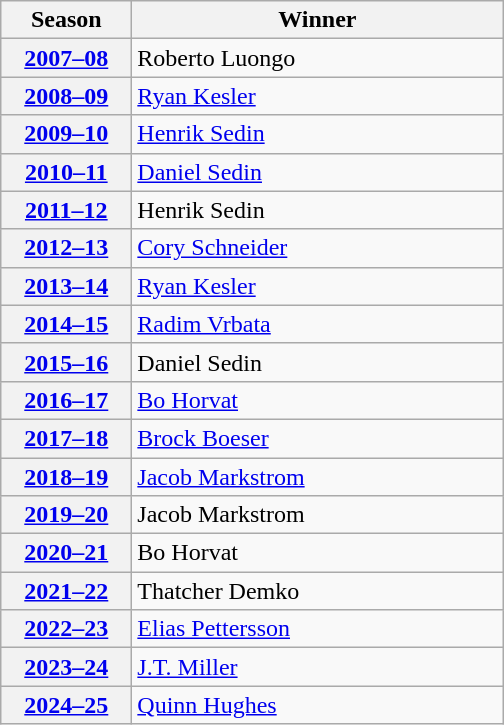<table class="wikitable">
<tr>
<th scope="col" style="width:5em">Season</th>
<th scope="col" style="width:15em">Winner</th>
</tr>
<tr>
<th scope="row"><a href='#'>2007–08</a></th>
<td>Roberto Luongo</td>
</tr>
<tr>
<th scope="row"><a href='#'>2008–09</a></th>
<td><a href='#'>Ryan Kesler</a></td>
</tr>
<tr>
<th scope="row"><a href='#'>2009–10</a></th>
<td><a href='#'>Henrik Sedin</a></td>
</tr>
<tr>
<th scope="row"><a href='#'>2010–11</a></th>
<td><a href='#'>Daniel Sedin</a></td>
</tr>
<tr>
<th scope="row"><a href='#'>2011–12</a></th>
<td>Henrik Sedin</td>
</tr>
<tr>
<th scope="row"><a href='#'>2012–13</a></th>
<td><a href='#'>Cory Schneider</a></td>
</tr>
<tr>
<th scope="row"><a href='#'>2013–14</a></th>
<td><a href='#'>Ryan Kesler</a></td>
</tr>
<tr>
<th scope="row"><a href='#'>2014–15</a></th>
<td><a href='#'>Radim Vrbata</a></td>
</tr>
<tr>
<th scope="row"><a href='#'>2015–16</a></th>
<td>Daniel Sedin</td>
</tr>
<tr>
<th scope="row"><a href='#'>2016–17</a></th>
<td><a href='#'>Bo Horvat</a></td>
</tr>
<tr>
<th scope="row"><a href='#'>2017–18</a></th>
<td><a href='#'>Brock Boeser</a></td>
</tr>
<tr>
<th scope="row"><a href='#'>2018–19</a></th>
<td><a href='#'>Jacob Markstrom</a></td>
</tr>
<tr>
<th scope="row"><a href='#'>2019–20</a></th>
<td>Jacob Markstrom</td>
</tr>
<tr>
<th scope="row"><a href='#'>2020–21</a></th>
<td>Bo Horvat</td>
</tr>
<tr>
<th scope="row"><a href='#'>2021–22</a></th>
<td>Thatcher Demko</td>
</tr>
<tr>
<th scope="row"><a href='#'>2022–23</a></th>
<td><a href='#'>Elias Pettersson</a></td>
</tr>
<tr>
<th scope="row"><a href='#'>2023–24</a></th>
<td><a href='#'>J.T. Miller</a></td>
</tr>
<tr>
<th scope="row"><a href='#'>2024–25</a></th>
<td><a href='#'>Quinn Hughes</a></td>
</tr>
</table>
